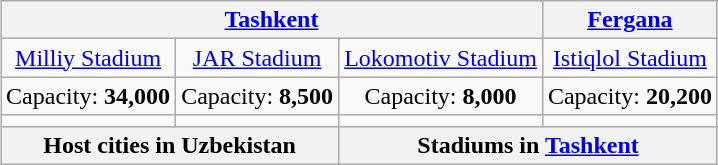<table class="wikitable" style="margin:1em auto; text-align:center;">
<tr>
<th colspan=3><a href='#'>Tashkent</a></th>
<th><a href='#'>Fergana</a></th>
</tr>
<tr>
<td><a href='#'>Milliy Stadium</a></td>
<td><a href='#'>JAR Stadium</a></td>
<td><a href='#'>Lokomotiv Stadium</a></td>
<td><a href='#'>Istiqlol Stadium</a></td>
</tr>
<tr>
<td>Capacity: <strong>34,000</strong></td>
<td>Capacity: <strong>8,500</strong></td>
<td>Capacity: <strong>8,000</strong></td>
<td>Capacity: <strong>20,200</strong></td>
</tr>
<tr>
<td></td>
<td></td>
<td></td>
<td></td>
</tr>
<tr>
<th rowspan="1" colspan=2>Host cities in Uzbekistan</th>
<th rowspan="1" colspan=2>Stadiums in <a href='#'>Tashkent</a></th>
</tr>
</table>
